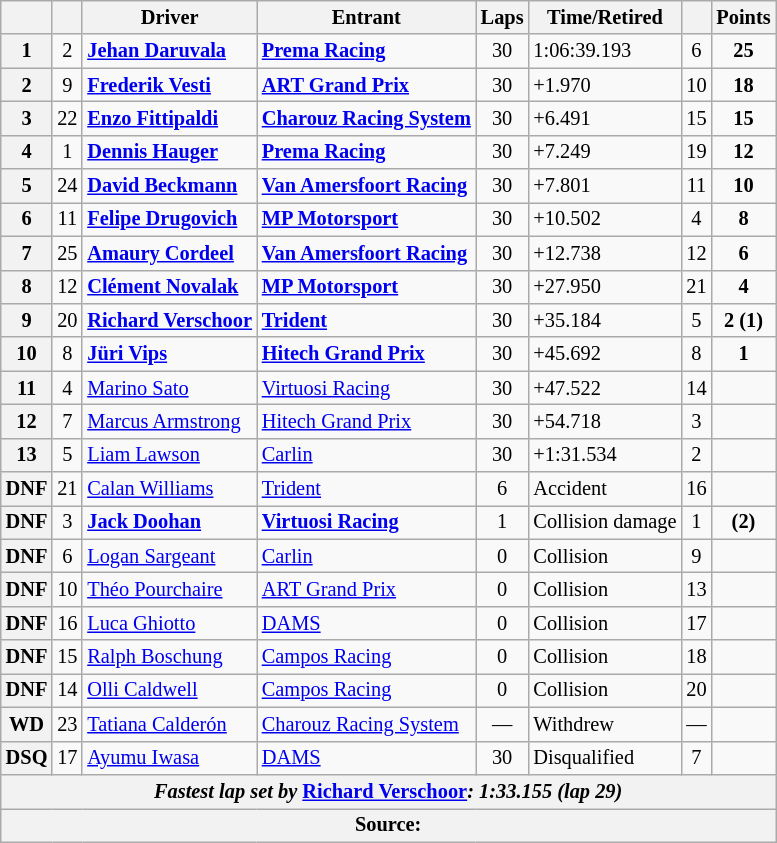<table class="wikitable" style="font-size:85%">
<tr>
<th scope="col"></th>
<th scope="col"></th>
<th scope="col">Driver</th>
<th scope="col">Entrant</th>
<th scope="col">Laps</th>
<th scope="col">Time/Retired</th>
<th scope="col"></th>
<th scope="col">Points</th>
</tr>
<tr>
<th>1</th>
<td align="center">2</td>
<td> <strong><a href='#'>Jehan Daruvala</a></strong></td>
<td><strong><a href='#'>Prema Racing</a></strong></td>
<td align="center">30</td>
<td>1:06:39.193</td>
<td align="center">6</td>
<td align="center"><strong>25</strong></td>
</tr>
<tr>
<th>2</th>
<td align="center">9</td>
<td> <strong><a href='#'>Frederik Vesti</a></strong></td>
<td><strong><a href='#'>ART Grand Prix</a></strong></td>
<td align="center">30</td>
<td>+1.970</td>
<td align="center">10</td>
<td align="center"><strong>18</strong></td>
</tr>
<tr>
<th>3</th>
<td align="center">22</td>
<td> <strong><a href='#'>Enzo Fittipaldi</a></strong></td>
<td><strong><a href='#'>Charouz Racing System</a></strong></td>
<td align="center">30</td>
<td>+6.491</td>
<td align="center">15</td>
<td align="center"><strong>15</strong></td>
</tr>
<tr>
<th>4</th>
<td align="center">1</td>
<td> <strong><a href='#'>Dennis Hauger</a></strong></td>
<td><strong><a href='#'>Prema Racing</a></strong></td>
<td align="center">30</td>
<td>+7.249</td>
<td align="center">19</td>
<td align="center"><strong>12</strong></td>
</tr>
<tr>
<th>5</th>
<td align="center">24</td>
<td> <strong><a href='#'>David Beckmann</a></strong></td>
<td><strong><a href='#'>Van Amersfoort Racing</a></strong></td>
<td align="center">30</td>
<td>+7.801</td>
<td align="center">11</td>
<td align="center"><strong>10</strong></td>
</tr>
<tr>
<th>6</th>
<td align="center">11</td>
<td> <strong><a href='#'>Felipe Drugovich</a></strong></td>
<td><strong><a href='#'>MP Motorsport</a></strong></td>
<td align="center">30</td>
<td>+10.502</td>
<td align="center">4</td>
<td align="center"><strong>8</strong></td>
</tr>
<tr>
<th>7</th>
<td align="center">25</td>
<td> <strong><a href='#'>Amaury Cordeel</a></strong></td>
<td><strong><a href='#'>Van Amersfoort Racing</a></strong></td>
<td align="center">30</td>
<td>+12.738</td>
<td align="center">12</td>
<td align="center"><strong>6</strong></td>
</tr>
<tr>
<th>8</th>
<td align="center">12</td>
<td> <strong><a href='#'>Clément Novalak</a></strong></td>
<td><strong><a href='#'>MP Motorsport</a></strong></td>
<td align="center">30</td>
<td>+27.950</td>
<td align="center">21</td>
<td align="center"><strong>4</strong></td>
</tr>
<tr>
<th>9</th>
<td align="center">20</td>
<td> <strong><a href='#'>Richard Verschoor</a></strong></td>
<td><strong><a href='#'>Trident</a></strong></td>
<td align="center">30</td>
<td>+35.184</td>
<td align="center">5</td>
<td align="center"><strong>2 (1)</strong></td>
</tr>
<tr>
<th>10</th>
<td align="center">8</td>
<td> <strong><a href='#'>Jüri Vips</a></strong></td>
<td><strong><a href='#'>Hitech Grand Prix</a></strong></td>
<td align="center">30</td>
<td>+45.692</td>
<td align="center">8</td>
<td align="center"><strong>1</strong></td>
</tr>
<tr>
<th>11</th>
<td align="center">4</td>
<td> <a href='#'>Marino Sato</a></td>
<td><a href='#'>Virtuosi Racing</a></td>
<td align="center">30</td>
<td>+47.522</td>
<td align="center">14</td>
<td align="center"></td>
</tr>
<tr>
<th>12</th>
<td align="center">7</td>
<td> <a href='#'>Marcus Armstrong</a></td>
<td><a href='#'>Hitech Grand Prix</a></td>
<td align="center">30</td>
<td>+54.718</td>
<td align="center">3</td>
<td align="center"></td>
</tr>
<tr>
<th>13</th>
<td align="center">5</td>
<td> <a href='#'>Liam Lawson</a></td>
<td><a href='#'>Carlin</a></td>
<td align="center">30</td>
<td>+1:31.534</td>
<td align="center">2</td>
<td align="center"></td>
</tr>
<tr>
<th>DNF</th>
<td align="center">21</td>
<td> <a href='#'>Calan Williams</a></td>
<td><a href='#'>Trident</a></td>
<td align="center">6</td>
<td>Accident</td>
<td align="center">16</td>
<td align="center"></td>
</tr>
<tr>
<th>DNF</th>
<td align="center">3</td>
<td> <strong><a href='#'>Jack Doohan</a></strong></td>
<td><strong><a href='#'>Virtuosi Racing</a></strong></td>
<td align="center">1</td>
<td>Collision damage</td>
<td align="center">1</td>
<td align="center"><strong>(2)</strong></td>
</tr>
<tr>
<th>DNF</th>
<td align="center">6</td>
<td> <a href='#'>Logan Sargeant</a></td>
<td><a href='#'>Carlin</a></td>
<td align="center">0</td>
<td>Collision</td>
<td align="center">9</td>
<td align="center"></td>
</tr>
<tr>
<th>DNF</th>
<td align="center">10</td>
<td> <a href='#'>Théo Pourchaire</a></td>
<td><a href='#'>ART Grand Prix</a></td>
<td align="center">0</td>
<td>Collision</td>
<td align="center">13</td>
<td align="center"></td>
</tr>
<tr>
<th>DNF</th>
<td align="center">16</td>
<td> <a href='#'>Luca Ghiotto</a></td>
<td><a href='#'>DAMS</a></td>
<td align="center">0</td>
<td>Collision</td>
<td align="center">17</td>
<td align="center"></td>
</tr>
<tr>
<th>DNF</th>
<td align="center">15</td>
<td> <a href='#'>Ralph Boschung</a></td>
<td><a href='#'>Campos Racing</a></td>
<td align="center">0</td>
<td>Collision</td>
<td align="center">18</td>
<td align="center"></td>
</tr>
<tr>
<th>DNF</th>
<td align="center">14</td>
<td> <a href='#'>Olli Caldwell</a></td>
<td><a href='#'>Campos Racing</a></td>
<td align="center">0</td>
<td>Collision</td>
<td align="center">20</td>
<td align="center"></td>
</tr>
<tr>
<th>WD</th>
<td align="center">23</td>
<td> <a href='#'>Tatiana Calderón</a></td>
<td><a href='#'>Charouz Racing System</a></td>
<td align="center">—</td>
<td>Withdrew</td>
<td align="center">—</td>
<td align="center"></td>
</tr>
<tr>
<th>DSQ</th>
<td align="center">17</td>
<td> <a href='#'>Ayumu Iwasa</a></td>
<td><a href='#'>DAMS</a></td>
<td align="center">30</td>
<td>Disqualified</td>
<td align="center">7</td>
<td align="center"></td>
</tr>
<tr>
<th colspan="8"><em>Fastest lap set by</em>  <a href='#'>Richard Verschoor</a><em>: 1:33.155 (lap 29)</em></th>
</tr>
<tr>
<th colspan="8">Source:</th>
</tr>
</table>
